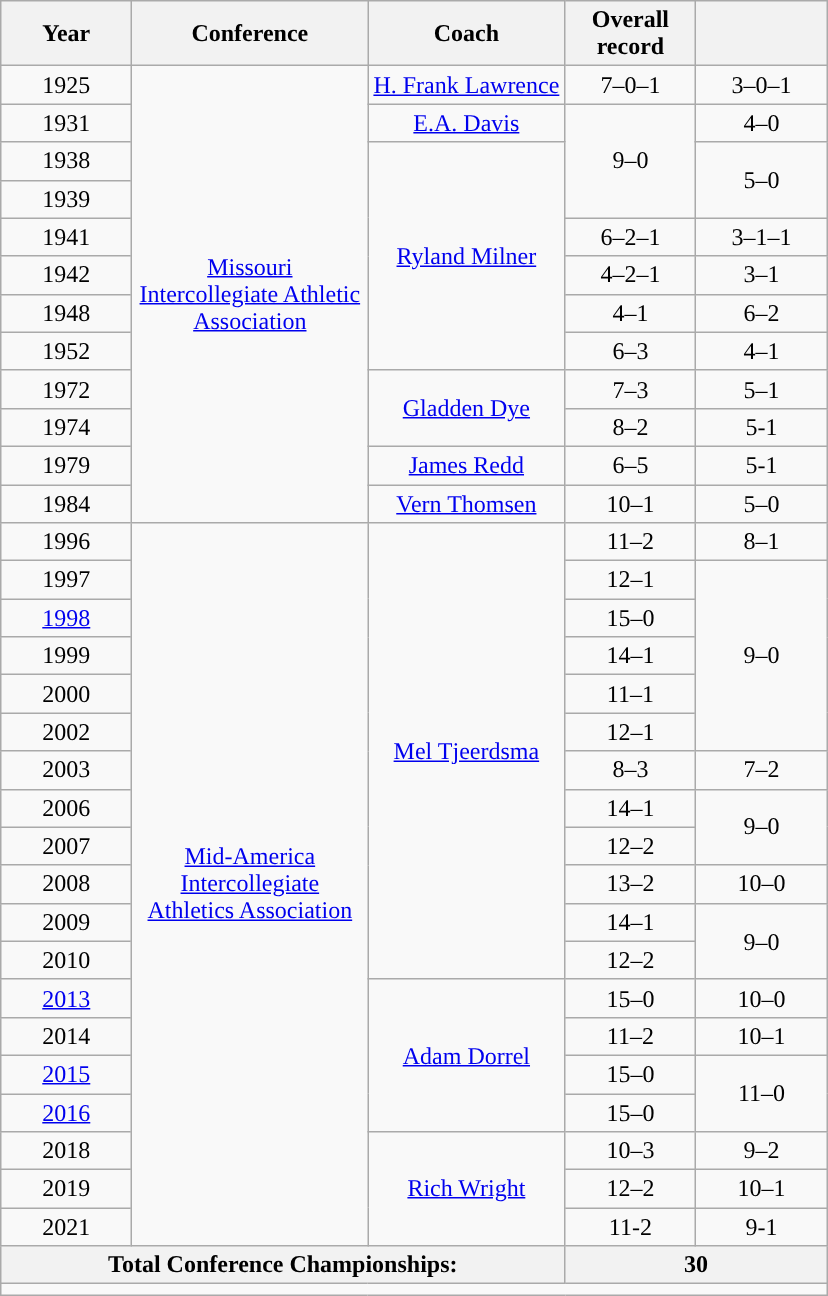<table class="wikitable" style="width: %; text-align:center";>
<tr>
<th width=80px>Year</th>
<th width=150px>Conference</th>
<th width=px>Coach</th>
<th width=80px>Overall<br>record</th>
<th width=80px></th>
</tr>
<tr>
<td>1925</td>
<td rowspan="12"><a href='#'>Missouri Intercollegiate Athletic Association</a></td>
<td><a href='#'>H. Frank Lawrence</a></td>
<td>7–0–1</td>
<td>3–0–1</td>
</tr>
<tr>
<td>1931</td>
<td><a href='#'>E.A. Davis</a></td>
<td rowspan="3">9–0</td>
<td>4–0</td>
</tr>
<tr>
<td>1938</td>
<td rowspan="6"><a href='#'>Ryland Milner</a></td>
<td rowspan="2">5–0</td>
</tr>
<tr>
<td>1939</td>
</tr>
<tr>
<td>1941</td>
<td>6–2–1</td>
<td>3–1–1</td>
</tr>
<tr>
<td>1942</td>
<td>4–2–1</td>
<td>3–1</td>
</tr>
<tr>
<td>1948</td>
<td>4–1</td>
<td>6–2</td>
</tr>
<tr>
<td>1952</td>
<td>6–3</td>
<td>4–1</td>
</tr>
<tr>
<td>1972</td>
<td rowspan="2"><a href='#'>Gladden Dye</a></td>
<td>7–3</td>
<td>5–1</td>
</tr>
<tr>
<td>1974</td>
<td>8–2</td>
<td>5-1</td>
</tr>
<tr>
<td>1979</td>
<td><a href='#'>James Redd</a></td>
<td>6–5</td>
<td>5-1</td>
</tr>
<tr>
<td>1984</td>
<td><a href='#'>Vern Thomsen</a></td>
<td>10–1</td>
<td>5–0</td>
</tr>
<tr>
<td>1996</td>
<td rowspan="19"><a href='#'>Mid-America Intercollegiate Athletics Association</a></td>
<td rowspan="12"><a href='#'>Mel Tjeerdsma</a></td>
<td>11–2</td>
<td>8–1</td>
</tr>
<tr>
<td>1997</td>
<td>12–1</td>
<td rowspan="5">9–0</td>
</tr>
<tr>
<td><a href='#'>1998</a></td>
<td>15–0</td>
</tr>
<tr>
<td>1999</td>
<td>14–1</td>
</tr>
<tr>
<td>2000</td>
<td>11–1</td>
</tr>
<tr>
<td>2002</td>
<td>12–1</td>
</tr>
<tr>
<td>2003</td>
<td>8–3</td>
<td>7–2</td>
</tr>
<tr>
<td>2006</td>
<td>14–1</td>
<td rowspan="2">9–0</td>
</tr>
<tr>
<td>2007</td>
<td>12–2</td>
</tr>
<tr>
<td>2008</td>
<td>13–2</td>
<td>10–0</td>
</tr>
<tr>
<td>2009</td>
<td>14–1</td>
<td rowspan="2">9–0</td>
</tr>
<tr>
<td>2010</td>
<td>12–2</td>
</tr>
<tr>
<td><a href='#'>2013</a></td>
<td rowspan="4"><a href='#'>Adam Dorrel</a></td>
<td>15–0</td>
<td>10–0</td>
</tr>
<tr>
<td>2014</td>
<td>11–2</td>
<td>10–1</td>
</tr>
<tr>
<td><a href='#'>2015</a></td>
<td>15–0</td>
<td rowspan="2">11–0</td>
</tr>
<tr>
<td><a href='#'>2016</a></td>
<td>15–0</td>
</tr>
<tr>
<td>2018</td>
<td rowspan="3"><a href='#'>Rich Wright</a></td>
<td>10–3</td>
<td>9–2</td>
</tr>
<tr>
<td>2019</td>
<td>12–2</td>
<td>10–1</td>
</tr>
<tr>
<td>2021</td>
<td>11-2</td>
<td>9-1</td>
</tr>
<tr>
<th colspan=3><strong>Total Conference Championships:</strong></th>
<th colspan=2><strong>30</strong></th>
</tr>
<tr>
<td colspan=7></td>
</tr>
</table>
